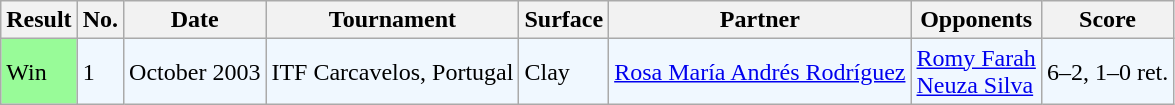<table class="wikitable">
<tr>
<th>Result</th>
<th>No.</th>
<th>Date</th>
<th>Tournament</th>
<th>Surface</th>
<th>Partner</th>
<th>Opponents</th>
<th>Score</th>
</tr>
<tr style="background:#f0f8ff;">
<td style="background:#98fb98;">Win</td>
<td>1</td>
<td>October 2003</td>
<td>ITF Carcavelos, Portugal</td>
<td>Clay</td>
<td> <a href='#'>Rosa María Andrés Rodríguez</a></td>
<td> <a href='#'>Romy Farah</a><br> <a href='#'>Neuza Silva</a></td>
<td>6–2, 1–0 ret.</td>
</tr>
</table>
